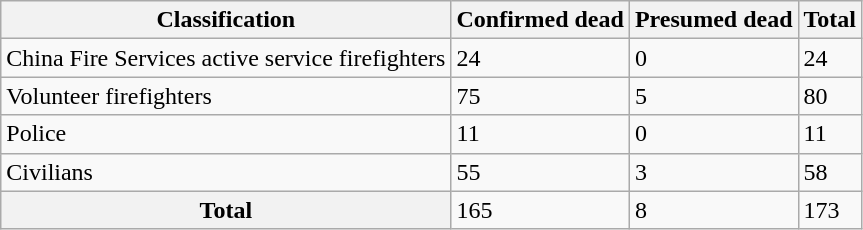<table class="wikitable">
<tr>
<th>Classification</th>
<th>Confirmed dead</th>
<th>Presumed dead</th>
<th>Total</th>
</tr>
<tr>
<td>China Fire Services active service firefighters</td>
<td>24</td>
<td>0</td>
<td>24</td>
</tr>
<tr>
<td>Volunteer firefighters</td>
<td>75</td>
<td>5</td>
<td>80</td>
</tr>
<tr>
<td>Police</td>
<td>11</td>
<td>0</td>
<td>11</td>
</tr>
<tr>
<td>Civilians</td>
<td>55</td>
<td>3</td>
<td>58</td>
</tr>
<tr>
<th>Total</th>
<td>165</td>
<td>8</td>
<td>173</td>
</tr>
</table>
